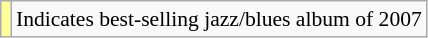<table class="wikitable" style="font-size:90%;">
<tr>
<td style="background-color:#FFFF99"></td>
<td>Indicates best-selling jazz/blues album of 2007</td>
</tr>
</table>
